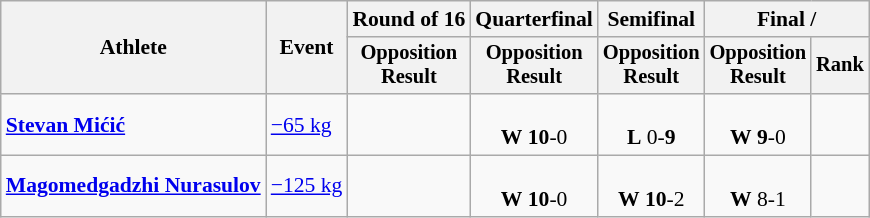<table class="wikitable" style="font-size:90%">
<tr>
<th rowspan="2">Athlete</th>
<th rowspan="2">Event</th>
<th>Round of 16</th>
<th>Quarterfinal</th>
<th>Semifinal</th>
<th colspan=2>Final / </th>
</tr>
<tr style="font-size: 95%">
<th>Opposition<br>Result</th>
<th>Opposition<br>Result</th>
<th>Opposition<br>Result</th>
<th>Opposition<br>Result</th>
<th>Rank</th>
</tr>
<tr align=center>
<td align=left><strong><a href='#'>Stevan Mićić</a></strong></td>
<td align=left><a href='#'>−65 kg</a></td>
<td></td>
<td><br><strong>W</strong> <strong>10</strong>-0</td>
<td><br><strong>L</strong> 0-<strong>9</strong></td>
<td><br><strong>W</strong> <strong>9</strong>-0</td>
<td></td>
</tr>
<tr align=center>
<td align=left><strong><a href='#'>Magomedgadzhi Nurasulov</a></strong></td>
<td align=left><a href='#'>−125 kg</a></td>
<td></td>
<td><br><strong>W</strong> <strong>10</strong>-0</td>
<td><br><strong>W</strong> <strong>10</strong>-2</td>
<td><br><strong>W</strong> 8-1</td>
<td></td>
</tr>
</table>
